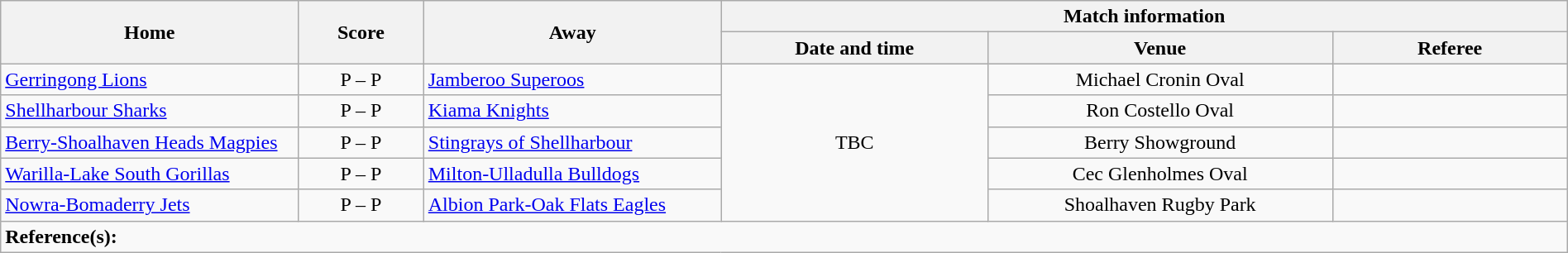<table class="wikitable" width="100% text-align:center;">
<tr>
<th rowspan="2" width="19%">Home</th>
<th rowspan="2" width="8%">Score</th>
<th rowspan="2" width="19%">Away</th>
<th colspan="3">Match information</th>
</tr>
<tr bgcolor="#CCCCCC">
<th width="17%">Date and time</th>
<th width="22%">Venue</th>
<th>Referee</th>
</tr>
<tr>
<td> <a href='#'>Gerringong Lions</a></td>
<td style="text-align:center;">P – P</td>
<td> <a href='#'>Jamberoo Superoos</a></td>
<td rowspan="5" style="text-align:center;">TBC</td>
<td style="text-align:center;">Michael Cronin Oval</td>
<td style="text-align:center;"></td>
</tr>
<tr>
<td> <a href='#'>Shellharbour Sharks</a></td>
<td style="text-align:center;">P – P</td>
<td> <a href='#'>Kiama Knights</a></td>
<td style="text-align:center;">Ron Costello Oval</td>
<td style="text-align:center;"></td>
</tr>
<tr>
<td> <a href='#'>Berry-Shoalhaven Heads Magpies</a></td>
<td style="text-align:center;">P – P</td>
<td> <a href='#'>Stingrays of Shellharbour</a></td>
<td style="text-align:center;">Berry Showground</td>
<td style="text-align:center;"></td>
</tr>
<tr>
<td> <a href='#'>Warilla-Lake South Gorillas</a></td>
<td style="text-align:center;">P – P</td>
<td> <a href='#'>Milton-Ulladulla Bulldogs</a></td>
<td style="text-align:center;">Cec Glenholmes Oval</td>
<td style="text-align:center;"></td>
</tr>
<tr>
<td> <a href='#'>Nowra-Bomaderry Jets</a></td>
<td style="text-align:center;">P – P</td>
<td> <a href='#'>Albion Park-Oak Flats Eagles</a></td>
<td style="text-align:center;">Shoalhaven Rugby Park</td>
<td style="text-align:center;"></td>
</tr>
<tr>
<td colspan="6"><strong>Reference(s):</strong></td>
</tr>
</table>
